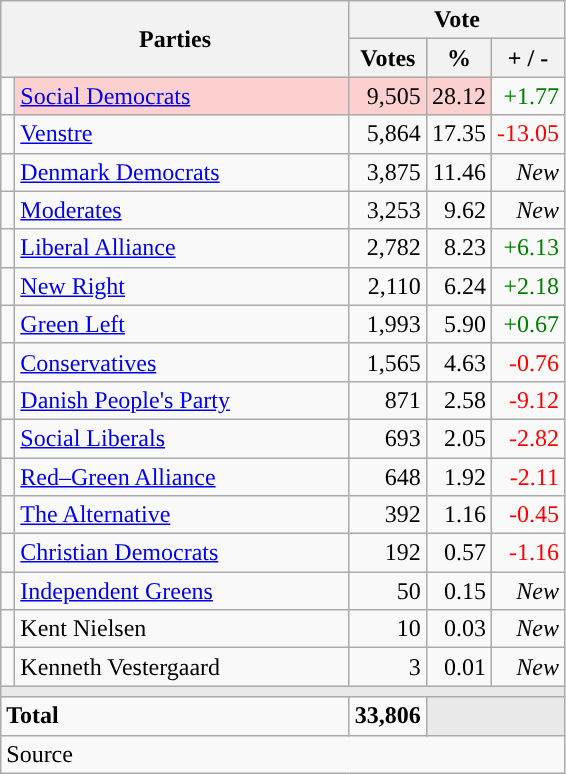<table class="wikitable" style="text-align:right;">
<tr>
<th style="text-align:centre;" rowspan="2" colspan="2" width="225">Parties</th>
<th colspan="3">Vote</th>
</tr>
<tr>
<th width="15">Votes</th>
<th width="15">%</th>
<th width="15">+ / -</th>
</tr>
<tr>
<td width="2" style="color:inherit;background:"></td>
<td bgcolor=#fbd0ce  align="left"><a href='#'>Social Democrats</a></td>
<td bgcolor=#fbd0ce>9,505</td>
<td bgcolor=#fbd0ce>28.12</td>
<td style=color:green;>+1.77</td>
</tr>
<tr>
<td width="2" style="color:inherit;background:"></td>
<td align="left"><a href='#'>Venstre</a></td>
<td>5,864</td>
<td>17.35</td>
<td style=color:red;>-13.05</td>
</tr>
<tr>
<td width="2" style="color:inherit;background:"></td>
<td align="left"><a href='#'>Denmark Democrats</a></td>
<td>3,875</td>
<td>11.46</td>
<td><em>New</em></td>
</tr>
<tr>
<td width="2" style="color:inherit;background:"></td>
<td align="left"><a href='#'>Moderates</a></td>
<td>3,253</td>
<td>9.62</td>
<td><em>New</em></td>
</tr>
<tr>
<td width="2" style="color:inherit;background:"></td>
<td align="left"><a href='#'>Liberal Alliance</a></td>
<td>2,782</td>
<td>8.23</td>
<td style=color:green;>+6.13</td>
</tr>
<tr>
<td width="2" style="color:inherit;background:"></td>
<td align="left"><a href='#'>New Right</a></td>
<td>2,110</td>
<td>6.24</td>
<td style=color:green;>+2.18</td>
</tr>
<tr>
<td width="2" style="color:inherit;background:"></td>
<td align="left"><a href='#'>Green Left</a></td>
<td>1,993</td>
<td>5.90</td>
<td style=color:green;>+0.67</td>
</tr>
<tr>
<td width="2" style="color:inherit;background:"></td>
<td align="left"><a href='#'>Conservatives</a></td>
<td>1,565</td>
<td>4.63</td>
<td style=color:red;>-0.76</td>
</tr>
<tr>
<td width="2" style="color:inherit;background:"></td>
<td align="left"><a href='#'>Danish People's Party</a></td>
<td>871</td>
<td>2.58</td>
<td style=color:red;>-9.12</td>
</tr>
<tr>
<td width="2" style="color:inherit;background:"></td>
<td align="left"><a href='#'>Social Liberals</a></td>
<td>693</td>
<td>2.05</td>
<td style=color:red;>-2.82</td>
</tr>
<tr>
<td width="2" style="color:inherit;background:"></td>
<td align="left"><a href='#'>Red–Green Alliance</a></td>
<td>648</td>
<td>1.92</td>
<td style=color:red;>-2.11</td>
</tr>
<tr>
<td width="2" style="color:inherit;background:"></td>
<td align="left"><a href='#'>The Alternative</a></td>
<td>392</td>
<td>1.16</td>
<td style=color:red;>-0.45</td>
</tr>
<tr>
<td width="2" style="color:inherit;background:"></td>
<td align="left"><a href='#'>Christian Democrats</a></td>
<td>192</td>
<td>0.57</td>
<td style=color:red;>-1.16</td>
</tr>
<tr>
<td width="2" style="color:inherit;background:"></td>
<td align="left"><a href='#'>Independent Greens</a></td>
<td>50</td>
<td>0.15</td>
<td><em>New</em></td>
</tr>
<tr>
<td width="2" style="color:inherit;background:"></td>
<td align="left">Kent Nielsen</td>
<td>10</td>
<td>0.03</td>
<td><em>New</em></td>
</tr>
<tr>
<td width="2" style="color:inherit;background:"></td>
<td align="left">Kenneth Vestergaard</td>
<td>3</td>
<td>0.01</td>
<td><em>New</em></td>
</tr>
<tr>
<td colspan="7" bgcolor="#E9E9E9"></td>
</tr>
<tr>
<td align="left" colspan="2"><strong>Total</strong></td>
<td><strong>33,806</strong></td>
<td bgcolor="#E9E9E9" colspan="2"></td>
</tr>
<tr>
<td align="left" colspan="6">Source</td>
</tr>
</table>
